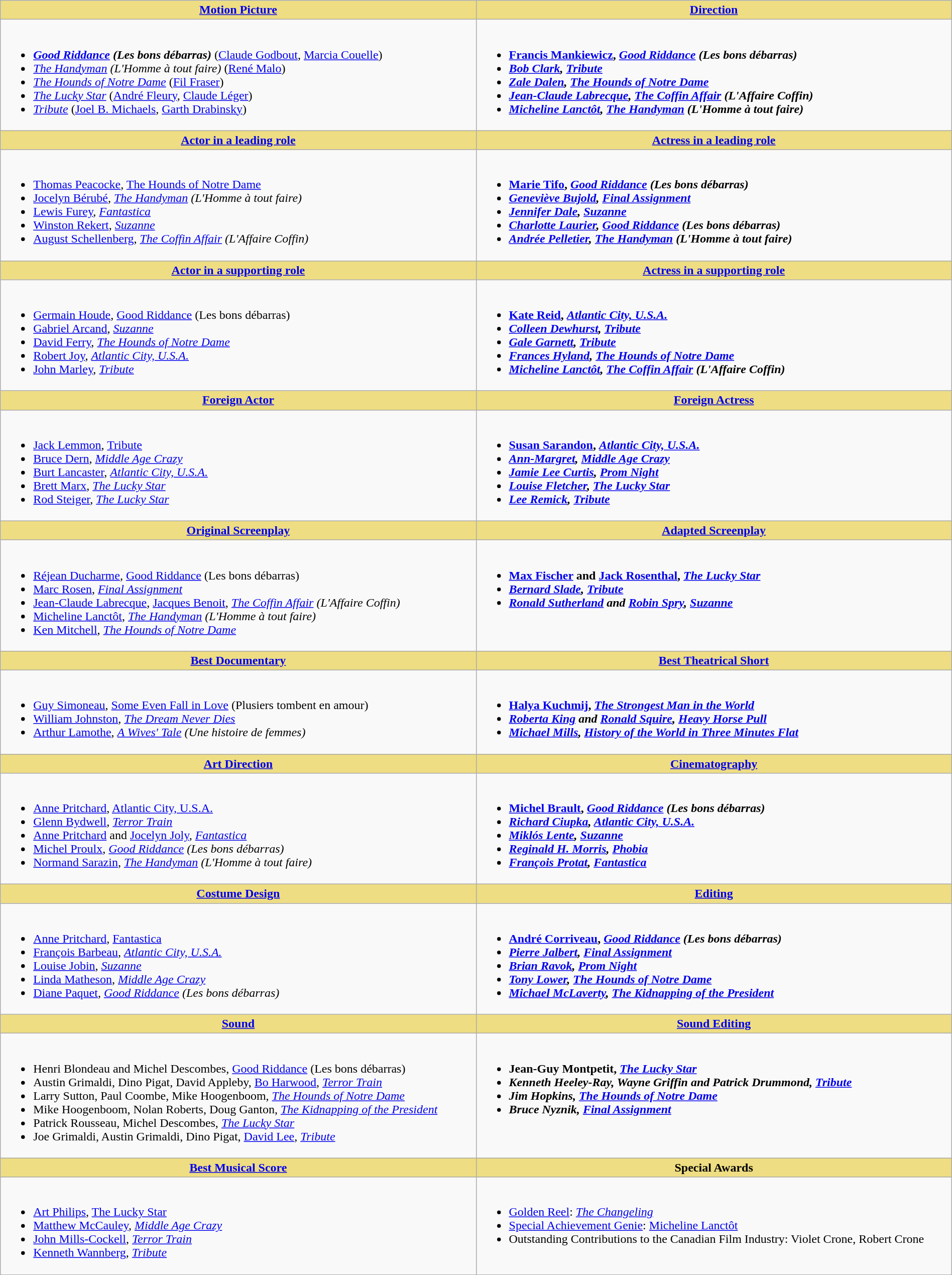<table class=wikitable width="100%">
<tr>
<th style="background:#EEDD82; width:50%"><a href='#'>Motion Picture</a></th>
<th style="background:#EEDD82; width:50%"><a href='#'>Direction</a></th>
</tr>
<tr>
<td valign="top"><br><ul><li> <strong><em><a href='#'>Good Riddance</a> (Les bons débarras)</em></strong> (<a href='#'>Claude Godbout</a>, <a href='#'>Marcia Couelle</a>)</li><li><em><a href='#'>The Handyman</a> (L'Homme à tout faire)</em> (<a href='#'>René Malo</a>)</li><li><em><a href='#'>The Hounds of Notre Dame</a></em> (<a href='#'>Fil Fraser</a>)</li><li><em><a href='#'>The Lucky Star</a></em> (<a href='#'>André Fleury</a>, <a href='#'>Claude Léger</a>)</li><li><em><a href='#'>Tribute</a></em> (<a href='#'>Joel B. Michaels</a>, <a href='#'>Garth Drabinsky</a>)</li></ul></td>
<td valign="top"><br><ul><li> <strong><a href='#'>Francis Mankiewicz</a>, <em><a href='#'>Good Riddance</a> (Les bons débarras)<strong><em></li><li><a href='#'>Bob Clark</a>, </em><a href='#'>Tribute</a><em></li><li><a href='#'>Zale Dalen</a>, </em><a href='#'>The Hounds of Notre Dame</a><em></li><li><a href='#'>Jean-Claude Labrecque</a>, </em><a href='#'>The Coffin Affair</a> (L'Affaire Coffin)<em></li><li><a href='#'>Micheline Lanctôt</a>, </em><a href='#'>The Handyman</a> (L'Homme à tout faire)<em></li></ul></td>
</tr>
<tr>
<th style="background:#EEDD82; width:50%"><a href='#'>Actor in a leading role</a></th>
<th style="background:#EEDD82; width:50%"><a href='#'>Actress in a leading role</a></th>
</tr>
<tr>
<td valign="top"><br><ul><li> </strong><a href='#'>Thomas Peacocke</a>, </em><a href='#'>The Hounds of Notre Dame</a></em></strong></li><li><a href='#'>Jocelyn Bérubé</a>, <em><a href='#'>The Handyman</a> (L'Homme à tout faire)</em></li><li><a href='#'>Lewis Furey</a>, <em><a href='#'>Fantastica</a></em></li><li><a href='#'>Winston Rekert</a>, <em><a href='#'>Suzanne</a></em></li><li><a href='#'>August Schellenberg</a>, <em><a href='#'>The Coffin Affair</a> (L'Affaire Coffin)</em></li></ul></td>
<td valign="top"><br><ul><li> <strong><a href='#'>Marie Tifo</a>, <em><a href='#'>Good Riddance</a> (Les bons débarras)<strong><em></li><li><a href='#'>Geneviève Bujold</a>, </em><a href='#'>Final Assignment</a><em></li><li><a href='#'>Jennifer Dale</a>, </em><a href='#'>Suzanne</a><em></li><li><a href='#'>Charlotte Laurier</a>, </em><a href='#'>Good Riddance</a> (Les bons débarras)<em></li><li><a href='#'>Andrée Pelletier</a>, </em><a href='#'>The Handyman</a> (L'Homme à tout faire)<em></li></ul></td>
</tr>
<tr>
<th style="background:#EEDD82; width:50%"><a href='#'>Actor in a supporting role</a></th>
<th style="background:#EEDD82; width:50%"><a href='#'>Actress in a supporting role</a></th>
</tr>
<tr>
<td valign="top"><br><ul><li> </strong><a href='#'>Germain Houde</a>, </em><a href='#'>Good Riddance</a> (Les bons débarras)</em></strong></li><li><a href='#'>Gabriel Arcand</a>, <em><a href='#'>Suzanne</a></em></li><li><a href='#'>David Ferry</a>, <em><a href='#'>The Hounds of Notre Dame</a></em></li><li><a href='#'>Robert Joy</a>, <em><a href='#'>Atlantic City, U.S.A.</a></em></li><li><a href='#'>John Marley</a>, <em><a href='#'>Tribute</a></em></li></ul></td>
<td valign="top"><br><ul><li> <strong><a href='#'>Kate Reid</a>, <em><a href='#'>Atlantic City, U.S.A.</a><strong><em></li><li><a href='#'>Colleen Dewhurst</a>, </em><a href='#'>Tribute</a><em></li><li><a href='#'>Gale Garnett</a>, </em><a href='#'>Tribute</a><em></li><li><a href='#'>Frances Hyland</a>, </em><a href='#'>The Hounds of Notre Dame</a><em></li><li><a href='#'>Micheline Lanctôt</a>, </em><a href='#'>The Coffin Affair</a> (L'Affaire Coffin)<em></li></ul></td>
</tr>
<tr>
<th style="background:#EEDD82; width:50%"><a href='#'>Foreign Actor</a></th>
<th style="background:#EEDD82; width:50%"><a href='#'>Foreign Actress</a></th>
</tr>
<tr>
<td valign="top"><br><ul><li> </strong><a href='#'>Jack Lemmon</a>, </em><a href='#'>Tribute</a></em></strong></li><li><a href='#'>Bruce Dern</a>, <em><a href='#'>Middle Age Crazy</a></em></li><li><a href='#'>Burt Lancaster</a>, <em><a href='#'>Atlantic City, U.S.A.</a></em></li><li><a href='#'>Brett Marx</a>, <em><a href='#'>The Lucky Star</a></em></li><li><a href='#'>Rod Steiger</a>, <em><a href='#'>The Lucky Star</a></em></li></ul></td>
<td valign="top"><br><ul><li> <strong><a href='#'>Susan Sarandon</a>, <em><a href='#'>Atlantic City, U.S.A.</a><strong><em></li><li><a href='#'>Ann-Margret</a>, </em><a href='#'>Middle Age Crazy</a><em></li><li><a href='#'>Jamie Lee Curtis</a>, </em><a href='#'>Prom Night</a><em></li><li><a href='#'>Louise Fletcher</a>, </em><a href='#'>The Lucky Star</a><em></li><li><a href='#'>Lee Remick</a>, </em><a href='#'>Tribute</a><em></li></ul></td>
</tr>
<tr>
<th style="background:#EEDD82; width:50%"><a href='#'>Original Screenplay</a></th>
<th style="background:#EEDD82; width:50%"><a href='#'>Adapted Screenplay</a></th>
</tr>
<tr>
<td valign="top"><br><ul><li> </strong><a href='#'>Réjean Ducharme</a>, </em><a href='#'>Good Riddance</a> (Les bons débarras)</em></strong></li><li><a href='#'>Marc Rosen</a>, <em><a href='#'>Final Assignment</a></em></li><li><a href='#'>Jean-Claude Labrecque</a>, <a href='#'>Jacques Benoit</a>, <em><a href='#'>The Coffin Affair</a> (L'Affaire Coffin)</em></li><li><a href='#'>Micheline Lanctôt</a>, <em><a href='#'>The Handyman</a> (L'Homme à tout faire)</em></li><li><a href='#'>Ken Mitchell</a>, <em><a href='#'>The Hounds of Notre Dame</a></em></li></ul></td>
<td valign="top"><br><ul><li> <strong><a href='#'>Max Fischer</a> and <a href='#'>Jack Rosenthal</a>, <em><a href='#'>The Lucky Star</a><strong><em></li><li><a href='#'>Bernard Slade</a>, </em><a href='#'>Tribute</a><em></li><li><a href='#'>Ronald Sutherland</a> and <a href='#'>Robin Spry</a>, </em><a href='#'>Suzanne</a><em></li></ul></td>
</tr>
<tr>
<th style="background:#EEDD82; width:50%"><a href='#'>Best Documentary</a></th>
<th style="background:#EEDD82; width:50%"><a href='#'>Best Theatrical Short</a></th>
</tr>
<tr>
<td valign="top"><br><ul><li> </strong><a href='#'>Guy Simoneau</a>, </em><a href='#'>Some Even Fall in Love</a> (Plusiers tombent en amour)</em></strong></li><li><a href='#'>William Johnston</a>, <em><a href='#'>The Dream Never Dies</a></em></li><li><a href='#'>Arthur Lamothe</a>, <em><a href='#'>A Wives' Tale</a> (Une histoire de femmes)</em></li></ul></td>
<td valign="top"><br><ul><li> <strong><a href='#'>Halya Kuchmij</a>, <em><a href='#'>The Strongest Man in the World</a><strong><em></li><li><a href='#'>Roberta King</a> and <a href='#'>Ronald Squire</a>, </em><a href='#'>Heavy Horse Pull</a><em></li><li><a href='#'>Michael Mills</a>, </em><a href='#'>History of the World in Three Minutes Flat</a><em></li></ul></td>
</tr>
<tr>
<th style="background:#EEDD82; width:50%"><a href='#'>Art Direction</a></th>
<th style="background:#EEDD82; width:50%"><a href='#'>Cinematography</a></th>
</tr>
<tr>
<td valign="top"><br><ul><li> </strong><a href='#'>Anne Pritchard</a>, </em><a href='#'>Atlantic City, U.S.A.</a></em></strong></li><li><a href='#'>Glenn Bydwell</a>, <em><a href='#'>Terror Train</a></em></li><li><a href='#'>Anne Pritchard</a> and <a href='#'>Jocelyn Joly</a>, <em><a href='#'>Fantastica</a></em></li><li><a href='#'>Michel Proulx</a>, <em><a href='#'>Good Riddance</a> (Les bons débarras)</em></li><li><a href='#'>Normand Sarazin</a>, <em><a href='#'>The Handyman</a> (L'Homme à tout faire)</em></li></ul></td>
<td valign="top"><br><ul><li> <strong><a href='#'>Michel Brault</a>, <em><a href='#'>Good Riddance</a> (Les bons débarras)<strong><em></li><li><a href='#'>Richard Ciupka</a>, </em><a href='#'>Atlantic City, U.S.A.</a><em></li><li><a href='#'>Miklós Lente</a>, </em><a href='#'>Suzanne</a><em></li><li><a href='#'>Reginald H. Morris</a>, </em><a href='#'>Phobia</a><em></li><li><a href='#'>François Protat</a>, </em><a href='#'>Fantastica</a><em></li></ul></td>
</tr>
<tr>
<th style="background:#EEDD82; width:50%"><a href='#'>Costume Design</a></th>
<th style="background:#EEDD82; width:50%"><a href='#'>Editing</a></th>
</tr>
<tr>
<td valign="top"><br><ul><li> </strong><a href='#'>Anne Pritchard</a>, </em><a href='#'>Fantastica</a></em></strong></li><li><a href='#'>François Barbeau</a>, <em><a href='#'>Atlantic City, U.S.A.</a></em></li><li><a href='#'>Louise Jobin</a>, <em><a href='#'>Suzanne</a></em></li><li><a href='#'>Linda Matheson</a>, <em><a href='#'>Middle Age Crazy</a></em></li><li><a href='#'>Diane Paquet</a>, <em><a href='#'>Good Riddance</a> (Les bons débarras)</em></li></ul></td>
<td valign="top"><br><ul><li> <strong><a href='#'>André Corriveau</a>, <em><a href='#'>Good Riddance</a> (Les bons débarras)<strong><em></li><li><a href='#'>Pierre Jalbert</a>, </em><a href='#'>Final Assignment</a><em></li><li><a href='#'>Brian Ravok</a>, </em><a href='#'>Prom Night</a><em></li><li><a href='#'>Tony Lower</a>, </em><a href='#'>The Hounds of Notre Dame</a><em></li><li><a href='#'>Michael McLaverty</a>, </em><a href='#'>The Kidnapping of the President</a><em></li></ul></td>
</tr>
<tr>
<th style="background:#EEDD82; width:50%"><a href='#'>Sound</a></th>
<th style="background:#EEDD82; width:50%"><a href='#'>Sound Editing</a></th>
</tr>
<tr>
<td valign="top"><br><ul><li> </strong>Henri Blondeau and Michel Descombes, </em><a href='#'>Good Riddance</a> (Les bons débarras)</em></strong></li><li>Austin Grimaldi, Dino Pigat, David Appleby, <a href='#'>Bo Harwood</a>, <em><a href='#'>Terror Train</a></em></li><li>Larry Sutton, Paul Coombe, Mike Hoogenboom, <em><a href='#'>The Hounds of Notre Dame</a></em></li><li>Mike Hoogenboom, Nolan Roberts, Doug Ganton, <em><a href='#'>The Kidnapping of the President</a></em></li><li>Patrick Rousseau, Michel Descombes, <em><a href='#'>The Lucky Star</a></em></li><li>Joe Grimaldi, Austin Grimaldi, Dino Pigat, <a href='#'>David Lee</a>, <em><a href='#'>Tribute</a></em></li></ul></td>
<td valign="top"><br><ul><li> <strong>Jean-Guy Montpetit, <em><a href='#'>The Lucky Star</a><strong><em></li><li>Kenneth Heeley-Ray, Wayne Griffin and Patrick Drummond, </em><a href='#'>Tribute</a><em></li><li>Jim Hopkins, </em><a href='#'>The Hounds of Notre Dame</a><em></li><li>Bruce Nyznik, </em><a href='#'>Final Assignment</a><em></li></ul></td>
</tr>
<tr>
<th style="background:#EEDD82; width:50%"><a href='#'>Best Musical Score</a></th>
<th style="background:#EEDD82; width:50%">Special Awards</th>
</tr>
<tr>
<td valign="top"><br><ul><li> </strong><a href='#'>Art Philips</a>, </em><a href='#'>The Lucky Star</a></em></strong></li><li><a href='#'>Matthew McCauley</a>, <em><a href='#'>Middle Age Crazy</a></em></li><li><a href='#'>John Mills-Cockell</a>, <em><a href='#'>Terror Train</a></em></li><li><a href='#'>Kenneth Wannberg</a>, <em><a href='#'>Tribute</a></em></li></ul></td>
<td valign="top"><br><ul><li><a href='#'>Golden Reel</a>: <em><a href='#'>The Changeling</a></em></li><li><a href='#'>Special Achievement Genie</a>: <a href='#'>Micheline Lanctôt</a></li><li>Outstanding Contributions to the Canadian Film Industry: Violet Crone, Robert Crone</li></ul></td>
</tr>
</table>
